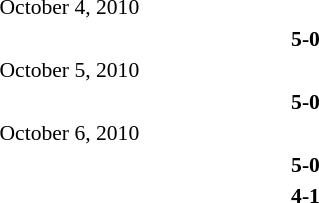<table style="font-size:90%">
<tr>
<td>October 4, 2010</td>
</tr>
<tr>
<td style="width:150px; text-align:right;"></td>
<td style="width:100px; text-align:center;"><strong>5-0</strong></td>
<td width=150></td>
</tr>
<tr>
<td>October 5, 2010</td>
</tr>
<tr>
<td style="width:150px; text-align:right;"></td>
<td style="width:100px; text-align:center;"><strong>5-0</strong></td>
<td width=150></td>
</tr>
<tr>
<td colspan=2>October 6, 2010</td>
</tr>
<tr>
<td style="width:150px; text-align:right;"></td>
<td style="width:100px; text-align:center;"><strong>5-0</strong></td>
<td width=150></td>
</tr>
<tr>
<td align=right></td>
<td style="width:100px; text-align:center;"><strong>4-1</strong></td>
<td></td>
</tr>
</table>
